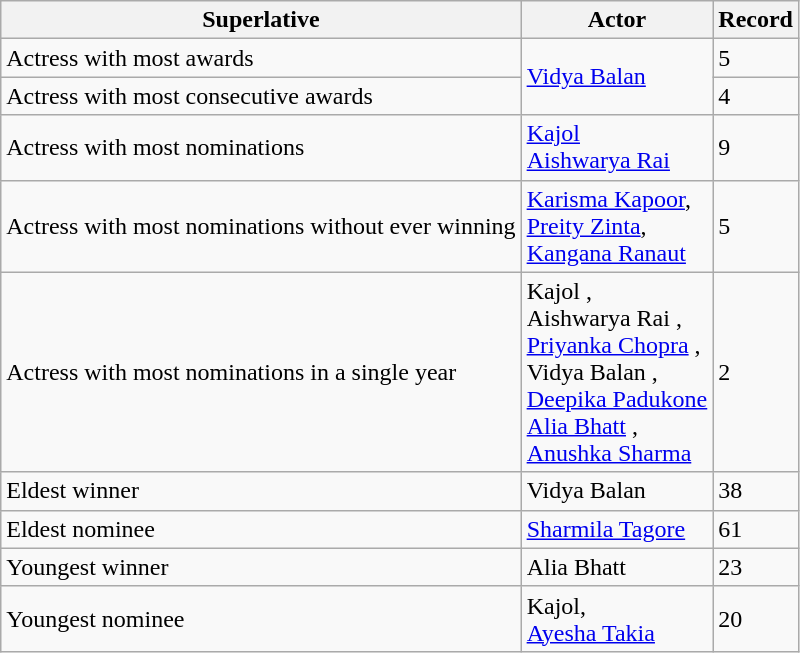<table class="wikitable">
<tr>
<th>Superlative</th>
<th>Actor</th>
<th>Record</th>
</tr>
<tr>
<td>Actress with most awards</td>
<td rowspan="2"><a href='#'>Vidya Balan</a></td>
<td>5</td>
</tr>
<tr>
<td>Actress with most consecutive awards</td>
<td>4</td>
</tr>
<tr>
<td>Actress with most nominations</td>
<td><a href='#'>Kajol</a> <br><a href='#'>Aishwarya Rai</a></td>
<td>9</td>
</tr>
<tr>
<td>Actress with most nominations without ever winning</td>
<td><a href='#'>Karisma Kapoor</a>,<br><a href='#'>Preity Zinta</a>,<br><a href='#'>Kangana Ranaut</a></td>
<td>5</td>
</tr>
<tr>
<td>Actress with most nominations in a single year</td>
<td>Kajol  ,<br>Aishwarya Rai  ,<br><a href='#'>Priyanka Chopra</a> ,<br>Vidya Balan ,<br><a href='#'>Deepika Padukone</a> <br><a href='#'>Alia Bhatt</a> ,<br><a href='#'>Anushka Sharma</a> </td>
<td>2</td>
</tr>
<tr>
<td>Eldest winner</td>
<td>Vidya Balan</td>
<td>38</td>
</tr>
<tr>
<td>Eldest nominee</td>
<td><a href='#'>Sharmila Tagore</a></td>
<td>61</td>
</tr>
<tr>
<td>Youngest winner</td>
<td>Alia Bhatt</td>
<td>23</td>
</tr>
<tr>
<td>Youngest nominee</td>
<td>Kajol,<br><a href='#'>Ayesha Takia</a></td>
<td>20</td>
</tr>
</table>
